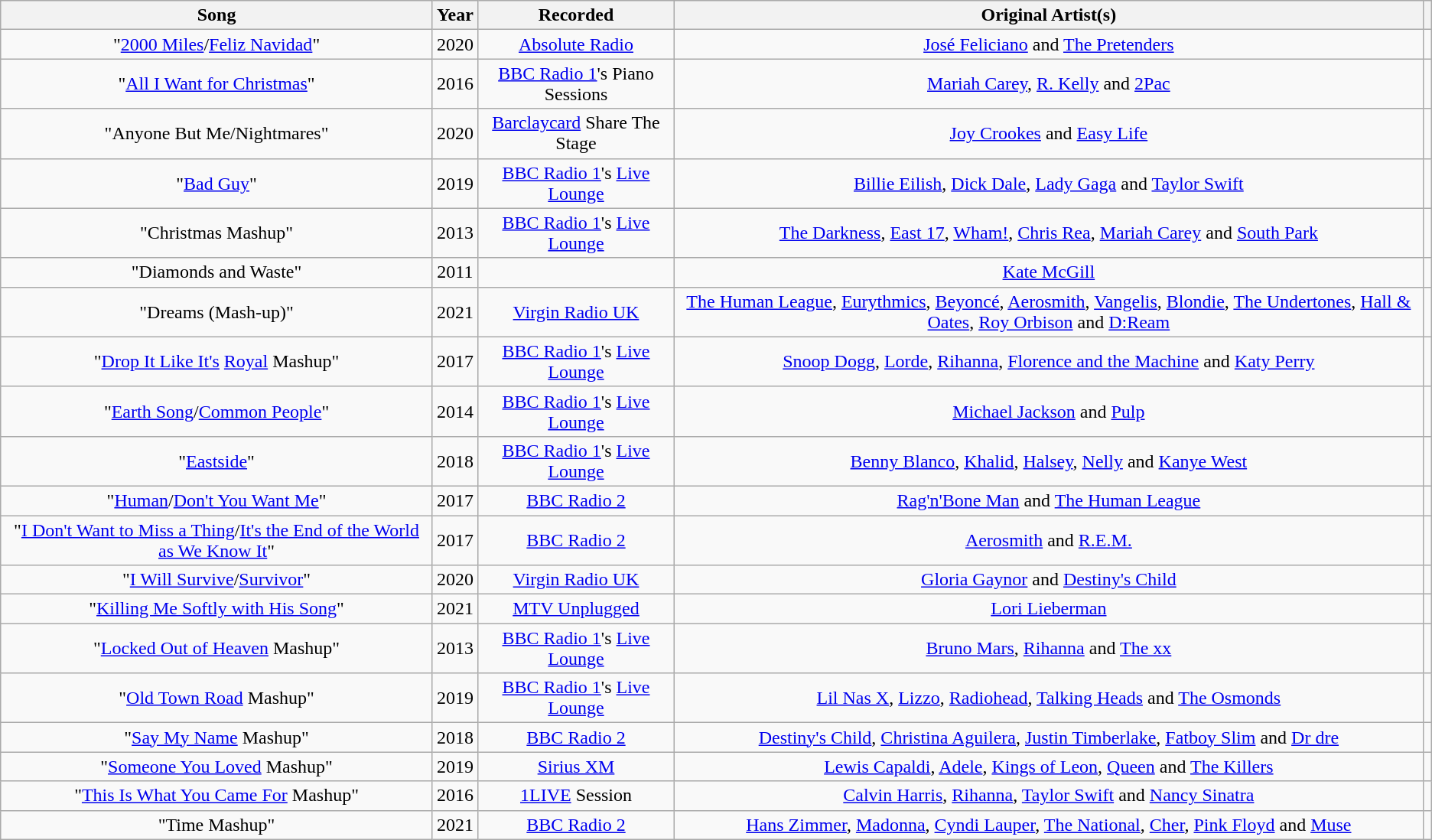<table class="wikitable sortable plainrowheaders" style="text-align:center;">
<tr>
<th style="%">Song</th>
<th style="">Year</th>
<th style="">Recorded</th>
<th style="">Original Artist(s)</th>
<th scope="col" class="unsortable"></th>
</tr>
<tr>
<td>"<a href='#'>2000 Miles</a>/<a href='#'>Feliz Navidad</a>"</td>
<td>2020</td>
<td><a href='#'>Absolute Radio</a></td>
<td><a href='#'>José Feliciano</a> and <a href='#'>The Pretenders</a></td>
<td></td>
</tr>
<tr>
<td>"<a href='#'>All I Want for Christmas</a>"</td>
<td>2016</td>
<td><a href='#'>BBC Radio 1</a>'s Piano Sessions</td>
<td><a href='#'>Mariah Carey</a>, <a href='#'>R. Kelly</a> and <a href='#'>2Pac</a></td>
<td></td>
</tr>
<tr>
<td>"Anyone But Me/Nightmares"</td>
<td>2020</td>
<td><a href='#'>Barclaycard</a> Share The Stage</td>
<td><a href='#'>Joy Crookes</a> and <a href='#'>Easy Life</a></td>
<td></td>
</tr>
<tr>
<td>"<a href='#'>Bad Guy</a>"</td>
<td>2019</td>
<td><a href='#'>BBC Radio 1</a>'s <a href='#'>Live Lounge</a></td>
<td><a href='#'>Billie Eilish</a>, <a href='#'>Dick Dale</a>, <a href='#'>Lady Gaga</a> and <a href='#'>Taylor Swift</a></td>
<td></td>
</tr>
<tr>
<td>"Christmas Mashup"</td>
<td>2013</td>
<td><a href='#'>BBC Radio 1</a>'s <a href='#'>Live Lounge</a></td>
<td><a href='#'>The Darkness</a>, <a href='#'>East 17</a>, <a href='#'>Wham!</a>, <a href='#'>Chris Rea</a>, <a href='#'>Mariah Carey</a> and <a href='#'>South Park</a></td>
<td></td>
</tr>
<tr>
<td>"Diamonds and Waste"</td>
<td>2011</td>
<td></td>
<td><a href='#'>Kate McGill</a></td>
<td></td>
</tr>
<tr>
<td>"Dreams (Mash-up)"</td>
<td>2021</td>
<td><a href='#'>Virgin Radio UK</a></td>
<td><a href='#'>The Human League</a>, <a href='#'>Eurythmics</a>, <a href='#'>Beyoncé</a>, <a href='#'>Aerosmith</a>, <a href='#'>Vangelis</a>, <a href='#'>Blondie</a>, <a href='#'>The Undertones</a>, <a href='#'>Hall & Oates</a>, <a href='#'>Roy Orbison</a> and <a href='#'>D:Ream</a></td>
<td></td>
</tr>
<tr>
<td>"<a href='#'>Drop It Like It's</a> <a href='#'>Royal</a> Mashup"</td>
<td>2017</td>
<td><a href='#'>BBC Radio 1</a>'s <a href='#'>Live Lounge</a></td>
<td><a href='#'>Snoop Dogg</a>, <a href='#'>Lorde</a>, <a href='#'>Rihanna</a>, <a href='#'>Florence and the Machine</a> and <a href='#'>Katy Perry</a></td>
<td></td>
</tr>
<tr>
<td>"<a href='#'>Earth Song</a>/<a href='#'>Common People</a>"</td>
<td>2014</td>
<td><a href='#'>BBC Radio 1</a>'s <a href='#'>Live Lounge</a></td>
<td><a href='#'>Michael Jackson</a> and <a href='#'>Pulp</a></td>
<td></td>
</tr>
<tr>
<td>"<a href='#'>Eastside</a>"</td>
<td>2018</td>
<td><a href='#'>BBC Radio 1</a>'s <a href='#'>Live Lounge</a></td>
<td><a href='#'>Benny Blanco</a>, <a href='#'>Khalid</a>, <a href='#'>Halsey</a>, <a href='#'>Nelly</a> and <a href='#'>Kanye West</a></td>
<td></td>
</tr>
<tr>
<td>"<a href='#'>Human</a>/<a href='#'>Don't You Want Me</a>"</td>
<td>2017</td>
<td><a href='#'>BBC Radio 2</a></td>
<td><a href='#'>Rag'n'Bone Man</a> and <a href='#'>The Human League</a></td>
<td></td>
</tr>
<tr>
<td>"<a href='#'>I Don't Want to Miss a Thing</a>/<a href='#'>It's the End of the World as We Know It</a>"</td>
<td>2017</td>
<td><a href='#'>BBC Radio 2</a></td>
<td><a href='#'>Aerosmith</a> and <a href='#'>R.E.M.</a></td>
<td></td>
</tr>
<tr>
<td>"<a href='#'>I Will Survive</a>/<a href='#'>Survivor</a>"</td>
<td>2020</td>
<td><a href='#'>Virgin Radio UK</a></td>
<td><a href='#'>Gloria Gaynor</a> and <a href='#'>Destiny's Child</a></td>
<td></td>
</tr>
<tr>
<td>"<a href='#'>Killing Me Softly with His Song</a>"</td>
<td>2021</td>
<td><a href='#'>MTV Unplugged</a></td>
<td><a href='#'>Lori Lieberman</a></td>
<td></td>
</tr>
<tr>
<td>"<a href='#'>Locked Out of Heaven</a> Mashup"</td>
<td>2013</td>
<td><a href='#'>BBC Radio 1</a>'s <a href='#'>Live Lounge</a></td>
<td><a href='#'>Bruno Mars</a>, <a href='#'>Rihanna</a> and <a href='#'>The xx</a></td>
<td></td>
</tr>
<tr>
<td>"<a href='#'>Old Town Road</a> Mashup"</td>
<td>2019</td>
<td><a href='#'>BBC Radio 1</a>'s <a href='#'>Live Lounge</a></td>
<td><a href='#'>Lil Nas X</a>, <a href='#'>Lizzo</a>, <a href='#'>Radiohead</a>, <a href='#'>Talking Heads</a> and <a href='#'>The Osmonds</a></td>
<td></td>
</tr>
<tr>
<td>"<a href='#'>Say My Name</a> Mashup"</td>
<td>2018</td>
<td><a href='#'>BBC Radio 2</a></td>
<td><a href='#'>Destiny's Child</a>, <a href='#'>Christina Aguilera</a>, <a href='#'>Justin Timberlake</a>, <a href='#'>Fatboy Slim</a> and <a href='#'>Dr dre</a></td>
<td></td>
</tr>
<tr>
<td>"<a href='#'>Someone You Loved</a> Mashup"</td>
<td>2019</td>
<td><a href='#'>Sirius XM</a></td>
<td><a href='#'>Lewis Capaldi</a>, <a href='#'>Adele</a>, <a href='#'>Kings of Leon</a>, <a href='#'>Queen</a> and <a href='#'>The Killers</a></td>
<td></td>
</tr>
<tr>
<td>"<a href='#'>This Is What You Came For</a> Mashup"</td>
<td>2016</td>
<td><a href='#'>1LIVE</a> Session</td>
<td><a href='#'>Calvin Harris</a>, <a href='#'>Rihanna</a>, <a href='#'>Taylor Swift</a> and <a href='#'>Nancy Sinatra</a></td>
<td></td>
</tr>
<tr>
<td>"Time Mashup"</td>
<td>2021</td>
<td><a href='#'>BBC Radio 2</a></td>
<td><a href='#'>Hans Zimmer</a>, <a href='#'>Madonna</a>, <a href='#'>Cyndi Lauper</a>, <a href='#'>The National</a>, <a href='#'>Cher</a>, <a href='#'>Pink Floyd</a> and <a href='#'>Muse</a></td>
<td></td>
</tr>
</table>
